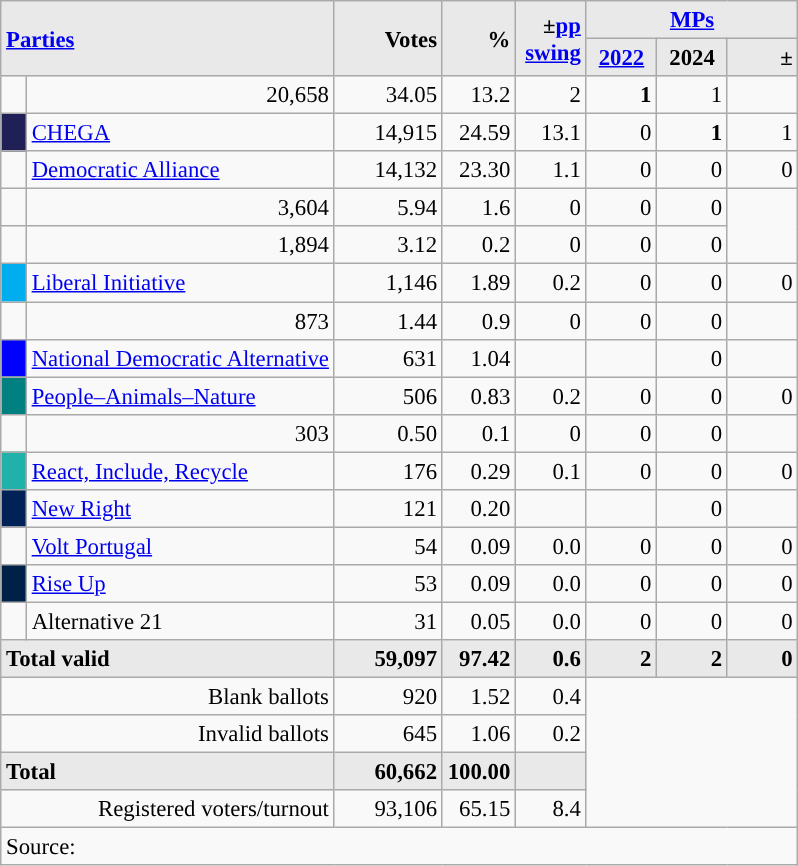<table class="wikitable" style="text-align:right; font-size:95%;">
<tr>
<th rowspan="2" colspan="2" style="background:#e9e9e9; text-align:left;" alignleft><a href='#'>Parties</a></th>
<th rowspan="2" style="background:#e9e9e9; text-align:right;">Votes</th>
<th rowspan="2" style="background:#e9e9e9; text-align:right;">%</th>
<th rowspan="2" style="background:#e9e9e9; text-align:right;">±<a href='#'>pp</a> <a href='#'>swing</a></th>
<th colspan="3" style="background:#e9e9e9; text-align:center;"><a href='#'>MPs</a></th>
</tr>
<tr style="background-color:#E9E9E9">
<th style="background-color:#E9E9E9;text-align:center;"><a href='#'>2022</a></th>
<th style="background-color:#E9E9E9;text-align:center;">2024</th>
<th style="background:#e9e9e9; text-align:right;">±</th>
</tr>
<tr>
<td></td>
<td>20,658</td>
<td>34.05</td>
<td>13.2</td>
<td>2</td>
<td><strong>1</strong></td>
<td>1</td>
</tr>
<tr>
<td style="width: 10px" bgcolor="#202056" align="center"></td>
<td align="left"><a href='#'>CHEGA</a></td>
<td>14,915</td>
<td>24.59</td>
<td>13.1</td>
<td>0</td>
<td><strong>1</strong></td>
<td>1</td>
</tr>
<tr>
<td style="width: 10px"></td>
<td align="left"><a href='#'>Democratic Alliance</a> </td>
<td>14,132</td>
<td>23.30</td>
<td>1.1</td>
<td>0</td>
<td>0</td>
<td>0</td>
</tr>
<tr>
<td></td>
<td>3,604</td>
<td>5.94</td>
<td>1.6</td>
<td>0</td>
<td>0</td>
<td>0</td>
</tr>
<tr>
<td></td>
<td>1,894</td>
<td>3.12</td>
<td>0.2</td>
<td>0</td>
<td>0</td>
<td>0</td>
</tr>
<tr>
<td style="width: 10px" bgcolor="#00ADEF" align="center"></td>
<td align="left"><a href='#'>Liberal Initiative</a></td>
<td>1,146</td>
<td>1.89</td>
<td>0.2</td>
<td>0</td>
<td>0</td>
<td>0</td>
</tr>
<tr>
<td></td>
<td>873</td>
<td>1.44</td>
<td>0.9</td>
<td>0</td>
<td>0</td>
<td>0</td>
</tr>
<tr>
<td style="width: 10px" bgcolor="blue" align="center"></td>
<td align="left"><a href='#'>National Democratic Alternative</a></td>
<td>631</td>
<td>1.04</td>
<td></td>
<td></td>
<td>0</td>
<td></td>
</tr>
<tr>
<td style="width: 10px" bgcolor="teal" align="center"></td>
<td align="left"><a href='#'>People–Animals–Nature</a></td>
<td>506</td>
<td>0.83</td>
<td>0.2</td>
<td>0</td>
<td>0</td>
<td>0</td>
</tr>
<tr>
<td></td>
<td>303</td>
<td>0.50</td>
<td>0.1</td>
<td>0</td>
<td>0</td>
<td>0</td>
</tr>
<tr>
<td style="width: 10px" bgcolor="LightSeaGreen" align="center"></td>
<td align="left"><a href='#'>React, Include, Recycle</a></td>
<td>176</td>
<td>0.29</td>
<td>0.1</td>
<td>0</td>
<td>0</td>
<td>0</td>
</tr>
<tr>
<td style="width: 10px" bgcolor="#012257" align="center"></td>
<td align="left"><a href='#'>New Right</a></td>
<td>121</td>
<td>0.20</td>
<td></td>
<td></td>
<td>0</td>
<td></td>
</tr>
<tr>
<td style="width: 10px"></td>
<td align="left"><a href='#'>Volt Portugal</a></td>
<td>54</td>
<td>0.09</td>
<td>0.0</td>
<td>0</td>
<td>0</td>
<td>0</td>
</tr>
<tr>
<td style="width: 10px" bgcolor="#002147" align="center"></td>
<td align="left"><a href='#'>Rise Up</a></td>
<td>53</td>
<td>0.09</td>
<td>0.0</td>
<td>0</td>
<td>0</td>
<td>0</td>
</tr>
<tr>
<td style="width: 10px"></td>
<td align="left">Alternative 21 </td>
<td>31</td>
<td>0.05</td>
<td>0.0</td>
<td>0</td>
<td>0</td>
<td>0</td>
</tr>
<tr>
<td colspan=2 align=left style="background-color:#E9E9E9"><strong>Total valid</strong></td>
<td width="65" align="right" style="background-color:#E9E9E9"><strong>59,097</strong></td>
<td width="40" align="right" style="background-color:#E9E9E9"><strong>97.42</strong></td>
<td width="40" align="right" style="background-color:#E9E9E9"><strong>0.6</strong></td>
<td width="40" align="right" style="background-color:#E9E9E9"><strong>2</strong></td>
<td width="40" align="right" style="background-color:#E9E9E9"><strong>2</strong></td>
<td width="40" align="right" style="background-color:#E9E9E9"><strong>0</strong></td>
</tr>
<tr>
<td colspan=2>Blank ballots</td>
<td>920</td>
<td>1.52</td>
<td>0.4</td>
<td colspan="3" rowspan="4"></td>
</tr>
<tr>
<td colspan=2>Invalid ballots</td>
<td>645</td>
<td>1.06</td>
<td>0.2</td>
</tr>
<tr>
<td colspan=2 align=left style="background-color:#E9E9E9"><strong>Total</strong></td>
<td width="50" align="right" style="background-color:#E9E9E9"><strong>60,662</strong></td>
<td width="40" align="right" style="background-color:#E9E9E9"><strong>100.00</strong></td>
<td width="40" align="right" style="background-color:#E9E9E9"></td>
</tr>
<tr>
<td colspan=2>Registered voters/turnout</td>
<td>93,106</td>
<td>65.15</td>
<td>8.4</td>
</tr>
<tr>
<td colspan=8 align=left>Source: </td>
</tr>
</table>
